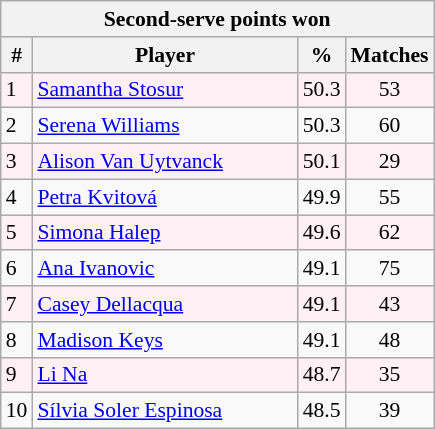<table class="wikitable " style=font-size:90%>
<tr>
<th colspan=4>Second-serve points won</th>
</tr>
<tr>
<th>#</th>
<th width=170>Player</th>
<th width=20>%</th>
<th>Matches</th>
</tr>
<tr style="background:#FFF0F5;">
<td>1</td>
<td> <a href='#'>Samantha Stosur</a></td>
<td>50.3</td>
<td align=center>53</td>
</tr>
<tr>
<td>2</td>
<td> <a href='#'>Serena Williams</a></td>
<td>50.3</td>
<td align=center>60</td>
</tr>
<tr style="background:#FFF0F5;">
<td>3</td>
<td> <a href='#'>Alison Van Uytvanck</a></td>
<td>50.1</td>
<td align=center>29</td>
</tr>
<tr>
<td>4</td>
<td> <a href='#'>Petra Kvitová</a></td>
<td>49.9</td>
<td align=center>55</td>
</tr>
<tr style="background:#FFF0F5;">
<td>5</td>
<td> <a href='#'>Simona Halep</a></td>
<td>49.6</td>
<td align=center>62</td>
</tr>
<tr>
<td>6</td>
<td> <a href='#'>Ana Ivanovic</a></td>
<td>49.1</td>
<td align=center>75</td>
</tr>
<tr style="background:#FFF0F5;">
<td>7</td>
<td> <a href='#'>Casey Dellacqua</a></td>
<td>49.1</td>
<td align=center>43</td>
</tr>
<tr>
<td>8</td>
<td> <a href='#'>Madison Keys</a></td>
<td>49.1</td>
<td align=center>48</td>
</tr>
<tr style="background:#FFF0F5;">
<td>9</td>
<td> <a href='#'>Li Na</a></td>
<td>48.7</td>
<td align=center>35</td>
</tr>
<tr>
<td>10</td>
<td> <a href='#'>Sílvia Soler Espinosa</a></td>
<td>48.5</td>
<td align=center>39</td>
</tr>
</table>
